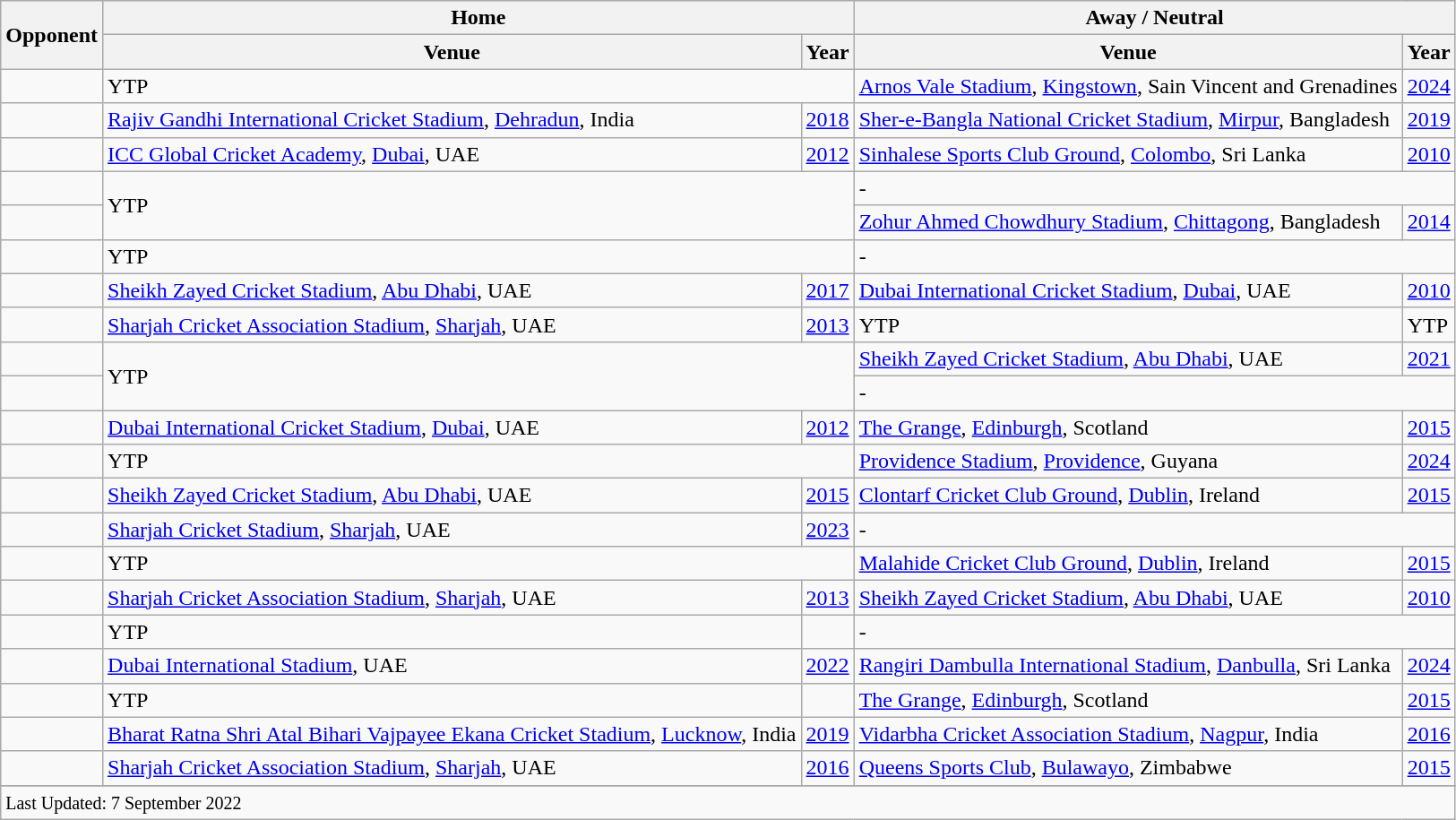<table class="wikitable plainrowheaders sortable">
<tr>
<th rowspan="2">Opponent</th>
<th colspan="2">Home</th>
<th colspan="2">Away / Neutral</th>
</tr>
<tr>
<th>Venue</th>
<th style="text-align:center">Year</th>
<th style="text-align:center">Venue</th>
<th style="text-align:center">Year</th>
</tr>
<tr>
<td></td>
<td colspan =2>YTP</td>
<td><a href='#'>Arnos Vale Stadium</a>, <a href='#'>Kingstown</a>, Sain Vincent and Grenadines</td>
<td><a href='#'>2024</a></td>
</tr>
<tr>
<td></td>
<td><a href='#'>Rajiv Gandhi International Cricket Stadium</a>, <a href='#'>Dehradun</a>, India</td>
<td><a href='#'>2018</a></td>
<td><a href='#'>Sher-e-Bangla National Cricket Stadium</a>, <a href='#'>Mirpur</a>, Bangladesh</td>
<td><a href='#'>2019</a></td>
</tr>
<tr>
<td></td>
<td><a href='#'>ICC Global Cricket Academy</a>, <a href='#'>Dubai</a>, UAE</td>
<td><a href='#'>2012</a></td>
<td><a href='#'>Sinhalese Sports Club Ground</a>, <a href='#'>Colombo</a>, Sri Lanka</td>
<td><a href='#'>2010</a></td>
</tr>
<tr>
<td></td>
<td colspan=2 rowspan=2>YTP</td>
<td colspan=2>-</td>
</tr>
<tr>
<td></td>
<td><a href='#'>Zohur Ahmed Chowdhury Stadium</a>, <a href='#'>Chittagong</a>, Bangladesh</td>
<td><a href='#'>2014</a></td>
</tr>
<tr>
<td></td>
<td colspan=2>YTP</td>
<td colspan=2>-</td>
</tr>
<tr>
<td></td>
<td><a href='#'>Sheikh Zayed Cricket Stadium</a>, <a href='#'>Abu Dhabi</a>, UAE</td>
<td><a href='#'>2017</a></td>
<td><a href='#'>Dubai International Cricket Stadium</a>, <a href='#'>Dubai</a>, UAE</td>
<td><a href='#'>2010</a></td>
</tr>
<tr>
<td></td>
<td><a href='#'>Sharjah Cricket Association Stadium</a>, <a href='#'>Sharjah</a>, UAE</td>
<td><a href='#'>2013</a></td>
<td>YTP</td>
<td>YTP</td>
</tr>
<tr>
<td></td>
<td colspan=2 rowspan=2>YTP</td>
<td><a href='#'>Sheikh Zayed Cricket Stadium</a>, <a href='#'>Abu Dhabi</a>, UAE</td>
<td><a href='#'>2021</a></td>
</tr>
<tr>
<td></td>
<td colspan=2>-</td>
</tr>
<tr>
<td></td>
<td><a href='#'>Dubai International Cricket Stadium</a>, <a href='#'>Dubai</a>, UAE</td>
<td><a href='#'>2012</a></td>
<td><a href='#'>The Grange</a>, <a href='#'>Edinburgh</a>, Scotland</td>
<td><a href='#'>2015</a></td>
</tr>
<tr>
<td></td>
<td colspan=2>YTP</td>
<td><a href='#'>Providence Stadium</a>, <a href='#'>Providence</a>, Guyana</td>
<td><a href='#'>2024</a></td>
</tr>
<tr>
<td></td>
<td><a href='#'>Sheikh Zayed Cricket Stadium</a>, <a href='#'>Abu Dhabi</a>, UAE</td>
<td><a href='#'>2015</a></td>
<td><a href='#'>Clontarf Cricket Club Ground</a>, <a href='#'>Dublin</a>, Ireland</td>
<td><a href='#'>2015</a></td>
</tr>
<tr>
<td></td>
<td><a href='#'>Sharjah Cricket Stadium</a>, <a href='#'>Sharjah</a>, UAE</td>
<td><a href='#'>2023</a></td>
<td colspan=2>-</td>
</tr>
<tr>
<td></td>
<td colspan=2>YTP</td>
<td><a href='#'>Malahide Cricket Club Ground</a>, <a href='#'>Dublin</a>, Ireland</td>
<td><a href='#'>2015</a></td>
</tr>
<tr>
<td></td>
<td><a href='#'>Sharjah Cricket Association Stadium</a>, <a href='#'>Sharjah</a>, UAE</td>
<td><a href='#'>2013</a></td>
<td><a href='#'>Sheikh Zayed Cricket Stadium</a>, <a href='#'>Abu Dhabi</a>, UAE</td>
<td><a href='#'>2010</a></td>
</tr>
<tr>
<td></td>
<td>YTP</td>
<td></td>
<td colspan="2">-</td>
</tr>
<tr>
<td></td>
<td><a href='#'>Dubai International Stadium</a>, UAE</td>
<td><a href='#'>2022</a></td>
<td><a href='#'>Rangiri Dambulla International Stadium</a>, <a href='#'>Danbulla</a>, Sri Lanka</td>
<td><a href='#'>2024</a></td>
</tr>
<tr>
<td></td>
<td>YTP</td>
<td></td>
<td><a href='#'>The Grange</a>, <a href='#'>Edinburgh</a>, Scotland</td>
<td><a href='#'>2015</a></td>
</tr>
<tr>
<td></td>
<td><a href='#'>Bharat Ratna Shri Atal Bihari Vajpayee Ekana Cricket Stadium</a>, <a href='#'>Lucknow</a>, India</td>
<td><a href='#'>2019</a></td>
<td><a href='#'>Vidarbha Cricket Association Stadium</a>, <a href='#'>Nagpur</a>, India</td>
<td><a href='#'>2016</a></td>
</tr>
<tr>
<td></td>
<td><a href='#'>Sharjah Cricket Association Stadium</a>, <a href='#'>Sharjah</a>, UAE</td>
<td><a href='#'>2016</a></td>
<td><a href='#'>Queens Sports Club</a>, <a href='#'>Bulawayo</a>, Zimbabwe</td>
<td><a href='#'>2015</a></td>
</tr>
<tr>
</tr>
<tr class=sortbottom>
<td colspan=5><small>Last Updated: 7 September 2022</small></td>
</tr>
</table>
